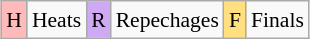<table class="wikitable" style="margin:0.5em auto; font-size:90%; line-height:1.25em; text-align:center;">
<tr>
<td style="background-color:#FFBBBB;">H</td>
<td>Heats</td>
<td style="background-color:#D0A9F5;">R</td>
<td>Repechages</td>
<td style="background-color:#FFDF80;">F</td>
<td>Finals</td>
</tr>
</table>
